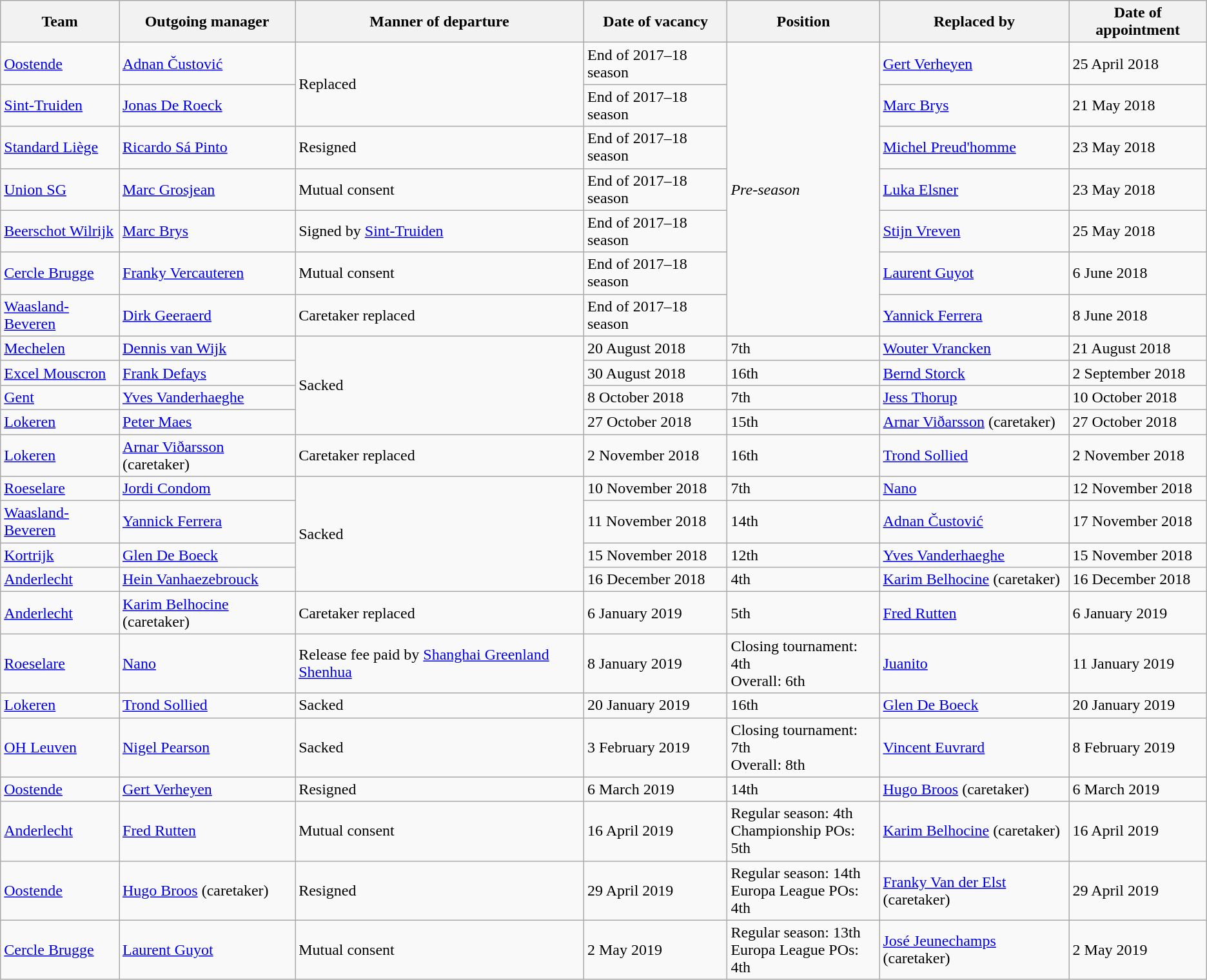<table class="wikitable">
<tr>
<th>Team</th>
<th>Outgoing manager</th>
<th>Manner of departure</th>
<th>Date of vacancy</th>
<th>Position</th>
<th>Replaced by</th>
<th>Date of appointment</th>
</tr>
<tr>
<td><a href='#'>Oostende</a></td>
<td> <a href='#'>Adnan Čustović</a></td>
<td rowspan=2>Replaced</td>
<td>End of 2017–18 season</td>
<td rowspan=7><em>Pre-season</em></td>
<td> <a href='#'>Gert Verheyen</a></td>
<td>25 April 2018  </td>
</tr>
<tr>
<td><a href='#'>Sint-Truiden</a></td>
<td> <a href='#'>Jonas De Roeck</a></td>
<td>End of 2017–18 season </td>
<td> <a href='#'>Marc Brys</a></td>
<td>21 May 2018 </td>
</tr>
<tr>
<td><a href='#'>Standard Liège</a></td>
<td> <a href='#'>Ricardo Sá Pinto</a></td>
<td>Resigned</td>
<td>End of 2017–18 season</td>
<td> <a href='#'>Michel Preud'homme</a></td>
<td>23 May 2018 </td>
</tr>
<tr>
<td><a href='#'>Union SG</a></td>
<td> <a href='#'>Marc Grosjean</a></td>
<td>Mutual consent</td>
<td>End of 2017–18 season </td>
<td> <a href='#'>Luka Elsner</a></td>
<td>23 May 2018 </td>
</tr>
<tr>
<td><a href='#'>Beerschot Wilrijk</a></td>
<td> <a href='#'>Marc Brys</a></td>
<td>Signed by <a href='#'>Sint-Truiden</a></td>
<td>End of 2017–18 season </td>
<td> <a href='#'>Stijn Vreven</a></td>
<td>25 May 2018 </td>
</tr>
<tr>
<td><a href='#'>Cercle Brugge</a></td>
<td> <a href='#'>Franky Vercauteren</a></td>
<td>Mutual consent</td>
<td>End of 2017–18 season</td>
<td> <a href='#'>Laurent Guyot</a></td>
<td>6 June 2018 </td>
</tr>
<tr>
<td><a href='#'>Waasland-Beveren</a></td>
<td> <a href='#'>Dirk Geeraerd</a></td>
<td>Caretaker replaced</td>
<td>End of 2017–18 season</td>
<td> <a href='#'>Yannick Ferrera</a></td>
<td>8 June 2018 </td>
</tr>
<tr>
<td><a href='#'>Mechelen</a></td>
<td> <a href='#'>Dennis van Wijk</a></td>
<td rowspan=4>Sacked</td>
<td>20 August 2018 </td>
<td>7th</td>
<td> <a href='#'>Wouter Vrancken</a></td>
<td>21 August 2018 </td>
</tr>
<tr>
<td><a href='#'>Excel Mouscron</a></td>
<td> <a href='#'>Frank Defays</a></td>
<td>30 August 2018 </td>
<td>16th</td>
<td> <a href='#'>Bernd Storck</a></td>
<td>2 September 2018 </td>
</tr>
<tr>
<td><a href='#'>Gent</a></td>
<td> <a href='#'>Yves Vanderhaeghe</a></td>
<td>8 October 2018 </td>
<td>7th</td>
<td> <a href='#'>Jess Thorup</a></td>
<td>10 October 2018 </td>
</tr>
<tr>
<td><a href='#'>Lokeren</a></td>
<td> <a href='#'>Peter Maes</a></td>
<td>27 October 2018 </td>
<td>15th</td>
<td> <a href='#'>Arnar Viðarsson</a> (caretaker)</td>
<td>27 October 2018 </td>
</tr>
<tr>
<td><a href='#'>Lokeren</a></td>
<td> <a href='#'>Arnar Viðarsson</a> (caretaker)</td>
<td>Caretaker replaced</td>
<td>2 November 2018 </td>
<td>16th</td>
<td> <a href='#'>Trond Sollied</a></td>
<td>2 November 2018 </td>
</tr>
<tr>
<td><a href='#'>Roeselare</a></td>
<td> <a href='#'>Jordi Condom</a></td>
<td rowspan=4>Sacked</td>
<td>10 November 2018 </td>
<td>7th</td>
<td> <a href='#'>Nano</a></td>
<td>12 November 2018 </td>
</tr>
<tr>
<td><a href='#'>Waasland-Beveren</a></td>
<td> <a href='#'>Yannick Ferrera</a></td>
<td>11 November 2018 </td>
<td>14th</td>
<td> <a href='#'>Adnan Čustović</a></td>
<td>17 November 2018 </td>
</tr>
<tr>
<td><a href='#'>Kortrijk</a></td>
<td> <a href='#'>Glen De Boeck</a></td>
<td>15 November 2018 </td>
<td>12th</td>
<td> <a href='#'>Yves Vanderhaeghe</a></td>
<td>15 November 2018 </td>
</tr>
<tr>
<td><a href='#'>Anderlecht</a></td>
<td> <a href='#'>Hein Vanhaezebrouck</a></td>
<td>16 December 2018 </td>
<td>4th</td>
<td> <a href='#'>Karim Belhocine</a> (caretaker)</td>
<td>16 December 2018 </td>
</tr>
<tr>
<td><a href='#'>Anderlecht</a></td>
<td> <a href='#'>Karim Belhocine</a> (caretaker)</td>
<td>Caretaker replaced</td>
<td>6 January 2019 </td>
<td>5th</td>
<td> <a href='#'>Fred Rutten</a></td>
<td>6 January 2019 </td>
</tr>
<tr>
<td><a href='#'>Roeselare</a></td>
<td> <a href='#'>Nano</a></td>
<td>Release fee paid by <a href='#'>Shanghai Greenland Shenhua</a></td>
<td>8 January 2019 </td>
<td>Closing tournament: 4th<br>Overall: 6th</td>
<td> <a href='#'>Juanito</a></td>
<td>11 January 2019 </td>
</tr>
<tr>
<td><a href='#'>Lokeren</a></td>
<td> <a href='#'>Trond Sollied</a></td>
<td>Sacked</td>
<td>20 January 2019 </td>
<td>16th</td>
<td> <a href='#'>Glen De Boeck</a></td>
<td>20 January 2019 </td>
</tr>
<tr>
<td><a href='#'>OH Leuven</a></td>
<td> <a href='#'>Nigel Pearson</a></td>
<td>Sacked</td>
<td>3 February 2019 </td>
<td>Closing tournament: 7th<br>Overall: 8th</td>
<td> <a href='#'>Vincent Euvrard</a></td>
<td>8 February 2019 </td>
</tr>
<tr>
<td><a href='#'>Oostende</a></td>
<td> <a href='#'>Gert Verheyen</a></td>
<td>Resigned</td>
<td>6 March 2019 </td>
<td>14th</td>
<td> <a href='#'>Hugo Broos</a> (caretaker)</td>
<td>6 March 2019 </td>
</tr>
<tr>
<td><a href='#'>Anderlecht</a></td>
<td> <a href='#'>Fred Rutten</a></td>
<td>Mutual consent</td>
<td>16 April 2019 </td>
<td>Regular season: 4th<br>Championship POs: 5th</td>
<td> <a href='#'>Karim Belhocine</a> (caretaker)</td>
<td>16 April 2019 </td>
</tr>
<tr>
<td><a href='#'>Oostende</a></td>
<td> <a href='#'>Hugo Broos</a> (caretaker)</td>
<td>Resigned</td>
<td>29 April 2019 </td>
<td>Regular season: 14th<br>Europa League POs: 4th</td>
<td> <a href='#'>Franky Van der Elst</a> (caretaker)</td>
<td>29 April 2019 </td>
</tr>
<tr>
<td><a href='#'>Cercle Brugge</a></td>
<td> <a href='#'>Laurent Guyot</a></td>
<td>Mutual consent</td>
<td>2 May 2019 </td>
<td>Regular season: 13th<br>Europa League POs: 4th</td>
<td> <a href='#'>José Jeunechamps</a> (caretaker)</td>
<td>2 May 2019 </td>
</tr>
</table>
